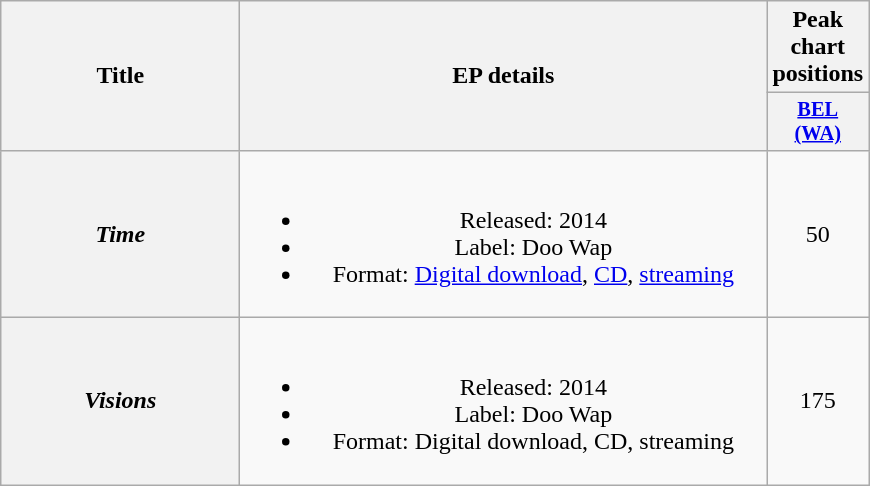<table class="wikitable plainrowheaders" style="text-align:center;">
<tr>
<th scope="col" rowspan="2" style="width:9.5em;">Title</th>
<th scope="col" rowspan="2" style="width:21.5em;">EP details</th>
<th scope="col" colspan="1">Peak chart positions</th>
</tr>
<tr>
<th scope="col" style="width:2.5em;font-size:85%;"><a href='#'>BEL<br>(WA)</a><br></th>
</tr>
<tr>
<th scope="row"><em>Time</em></th>
<td><br><ul><li>Released: 2014</li><li>Label: Doo Wap</li><li>Format: <a href='#'>Digital download</a>, <a href='#'>CD</a>, <a href='#'>streaming</a></li></ul></td>
<td>50</td>
</tr>
<tr>
<th scope="row"><em>Visions</em></th>
<td><br><ul><li>Released: 2014</li><li>Label: Doo Wap</li><li>Format: Digital download, CD, streaming</li></ul></td>
<td>175</td>
</tr>
</table>
